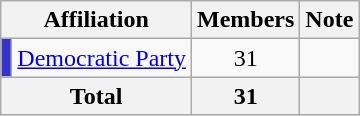<table class="wikitable">
<tr>
<th colspan="2" align="center" valign="bottom">Affiliation</th>
<th valign="bottom">Members</th>
<th valign="bottom">Note</th>
</tr>
<tr>
<td bgcolor="#3333CC"></td>
<td><a href='#'>Democratic Party</a></td>
<td align="center">31</td>
<td></td>
</tr>
<tr>
<th colspan="2" align="center"><strong>Total</strong></th>
<th align="center"><strong>31</strong></th>
<th></th>
</tr>
</table>
